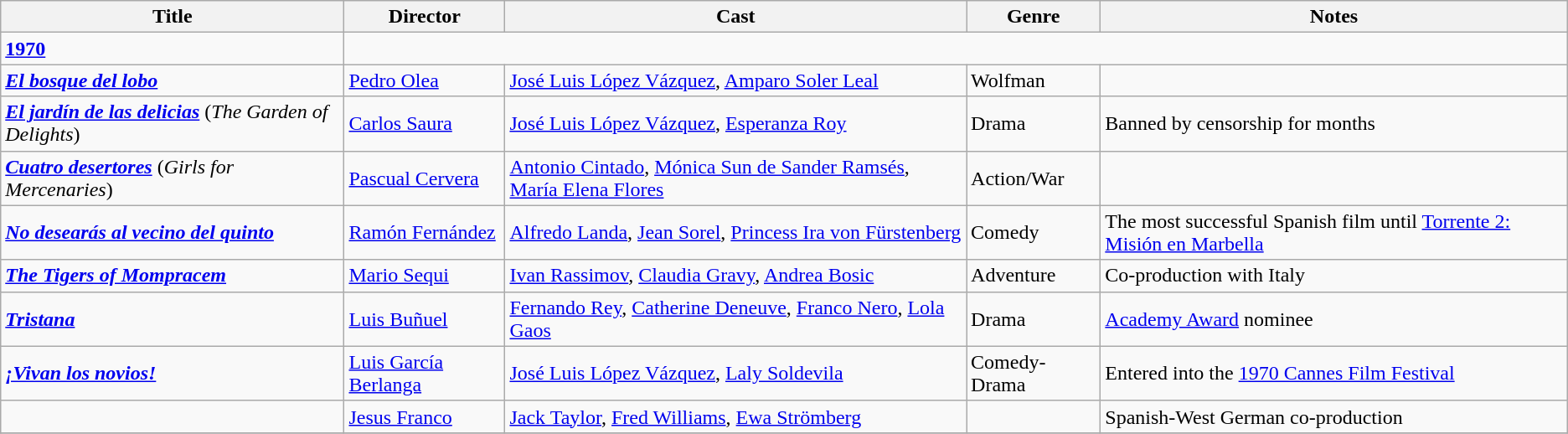<table class="wikitable">
<tr>
<th>Title</th>
<th>Director</th>
<th>Cast</th>
<th>Genre</th>
<th>Notes</th>
</tr>
<tr>
<td><strong><a href='#'>1970</a></strong></td>
</tr>
<tr>
<td><strong><em><a href='#'>El bosque del lobo</a></em></strong></td>
<td><a href='#'>Pedro Olea</a></td>
<td><a href='#'>José Luis López Vázquez</a>, <a href='#'>Amparo Soler Leal</a></td>
<td>Wolfman</td>
<td></td>
</tr>
<tr>
<td><strong><em><a href='#'>El jardín de las delicias</a></em></strong> (<em>The Garden of Delights</em>)</td>
<td><a href='#'>Carlos Saura</a></td>
<td><a href='#'>José Luis López Vázquez</a>, <a href='#'>Esperanza Roy</a></td>
<td>Drama</td>
<td>Banned by censorship for months</td>
</tr>
<tr>
<td><strong><em><a href='#'>Cuatro desertores</a></em></strong> (<em>Girls for Mercenaries</em>)</td>
<td><a href='#'>Pascual Cervera</a></td>
<td><a href='#'>Antonio Cintado</a>, <a href='#'>Mónica Sun de Sander Ramsés</a>, <a href='#'>María Elena Flores</a></td>
<td>Action/War</td>
<td></td>
</tr>
<tr>
<td><strong><em><a href='#'>No desearás al vecino del quinto</a></em></strong></td>
<td><a href='#'>Ramón Fernández</a></td>
<td><a href='#'>Alfredo Landa</a>, <a href='#'>Jean Sorel</a>, <a href='#'>Princess Ira von Fürstenberg</a></td>
<td>Comedy</td>
<td>The most successful Spanish film until <a href='#'>Torrente 2: Misión en Marbella</a></td>
</tr>
<tr>
<td><strong><em><a href='#'>The Tigers of Mompracem</a></em></strong></td>
<td><a href='#'>Mario Sequi</a></td>
<td><a href='#'>Ivan Rassimov</a>, <a href='#'>Claudia Gravy</a>, <a href='#'>Andrea Bosic</a></td>
<td>Adventure</td>
<td>Co-production with Italy</td>
</tr>
<tr>
<td><strong><em><a href='#'>Tristana</a></em></strong></td>
<td><a href='#'>Luis Buñuel</a></td>
<td><a href='#'>Fernando Rey</a>, <a href='#'>Catherine Deneuve</a>, <a href='#'>Franco Nero</a>, <a href='#'>Lola Gaos</a></td>
<td>Drama</td>
<td><a href='#'>Academy Award</a> nominee</td>
</tr>
<tr>
<td><strong><em><a href='#'>¡Vivan los novios!</a></em></strong></td>
<td><a href='#'>Luis García Berlanga</a></td>
<td><a href='#'>José Luis López Vázquez</a>, <a href='#'>Laly Soldevila</a></td>
<td>Comedy- Drama</td>
<td>Entered into the <a href='#'>1970 Cannes Film Festival</a></td>
</tr>
<tr>
<td><strong><em></em></strong></td>
<td><a href='#'>Jesus Franco</a></td>
<td><a href='#'>Jack Taylor</a>, <a href='#'>Fred Williams</a>, <a href='#'>Ewa Strömberg</a></td>
<td></td>
<td>Spanish-West German co-production</td>
</tr>
<tr>
</tr>
</table>
